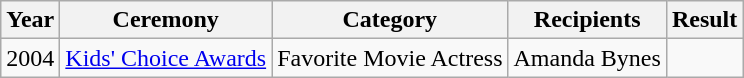<table class="wikitable sortable">
<tr>
<th align="left">Year</th>
<th align="left">Ceremony</th>
<th align="left">Category</th>
<th align="left">Recipients</th>
<th align="left">Result</th>
</tr>
<tr>
<td>2004</td>
<td><a href='#'>Kids' Choice Awards</a></td>
<td>Favorite Movie Actress</td>
<td>Amanda Bynes</td>
<td></td>
</tr>
</table>
